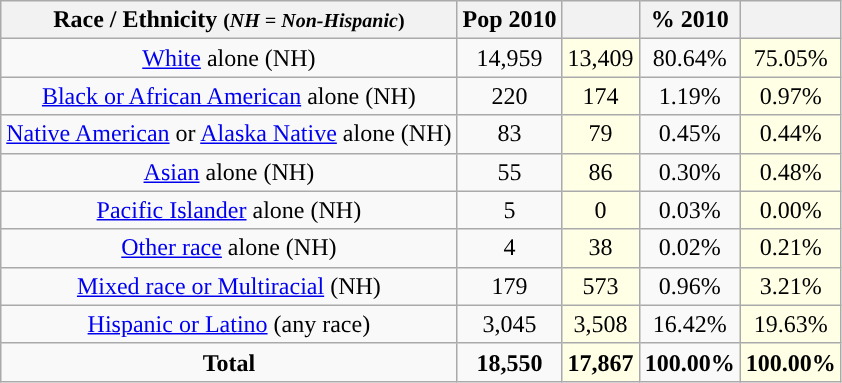<table class="wikitable" style="text-align:center;">
<tr>
<th>Race / Ethnicity <small>(<em>NH = Non-Hispanic</em>)</small></th>
<th>Pop 2010</th>
<th></th>
<th>% 2010</th>
<th></th>
</tr>
<tr>
<td><a href='#'>White</a> alone (NH)</td>
<td>14,959</td>
<td style='background: #ffffe6;'>13,409</td>
<td>80.64%</td>
<td style='background: #ffffe6;'>75.05%</td>
</tr>
<tr>
<td><a href='#'>Black or African American</a> alone (NH)</td>
<td>220</td>
<td style='background: #ffffe6;'>174</td>
<td>1.19%</td>
<td style='background: #ffffe6;'>0.97%</td>
</tr>
<tr>
<td><a href='#'>Native American</a> or <a href='#'>Alaska Native</a> alone (NH)</td>
<td>83</td>
<td style='background: #ffffe6;'>79</td>
<td>0.45%</td>
<td style='background: #ffffe6;'>0.44%</td>
</tr>
<tr>
<td><a href='#'>Asian</a> alone (NH)</td>
<td>55</td>
<td style='background: #ffffe6;'>86</td>
<td>0.30%</td>
<td style='background: #ffffe6;'>0.48%</td>
</tr>
<tr>
<td><a href='#'>Pacific Islander</a> alone (NH)</td>
<td>5</td>
<td style='background: #ffffe6;'>0</td>
<td>0.03%</td>
<td style='background: #ffffe6;'>0.00%</td>
</tr>
<tr>
<td><a href='#'>Other race</a> alone (NH)</td>
<td>4</td>
<td style='background: #ffffe6;'>38</td>
<td>0.02%</td>
<td style='background: #ffffe6;'>0.21%</td>
</tr>
<tr>
<td><a href='#'>Mixed race or Multiracial</a> (NH)</td>
<td>179</td>
<td style='background: #ffffe6;'>573</td>
<td>0.96%</td>
<td style='background: #ffffe6;'>3.21%</td>
</tr>
<tr>
<td><a href='#'>Hispanic or Latino</a> (any race)</td>
<td>3,045</td>
<td style='background: #ffffe6;'>3,508</td>
<td>16.42%</td>
<td style='background: #ffffe6;'>19.63%</td>
</tr>
<tr>
<td><strong>Total</strong></td>
<td><strong>18,550</strong></td>
<td style='background: #ffffe6;'><strong>17,867</strong></td>
<td><strong>100.00%</strong></td>
<td style='background: #ffffe6;'><strong>100.00%</strong></td>
</tr>
</table>
